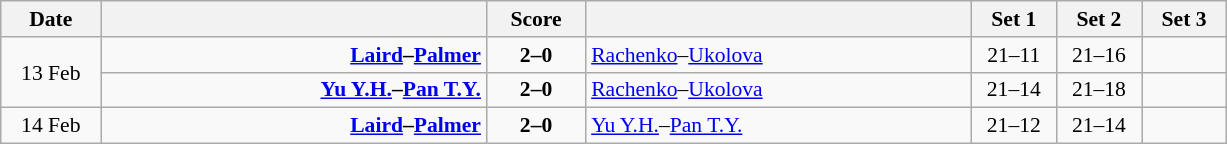<table class="wikitable" style="text-align: center; font-size:90% ">
<tr>
<th width="60">Date</th>
<th align="right" width="250"></th>
<th width="60">Score</th>
<th align="left" width="250"></th>
<th width="50">Set 1</th>
<th width="50">Set 2</th>
<th width="50">Set 3</th>
</tr>
<tr>
<td rowspan=2>13 Feb</td>
<td align=right><strong><a href='#'>Laird</a>–<a href='#'>Palmer</a> </strong></td>
<td align=center><strong>2–0</strong></td>
<td align=left> <a href='#'>Rachenko</a>–<a href='#'>Ukolova</a></td>
<td>21–11</td>
<td>21–16</td>
<td></td>
</tr>
<tr>
<td align=right><strong><a href='#'>Yu Y.H.</a>–<a href='#'>Pan T.Y.</a> </strong></td>
<td align=center><strong>2–0</strong></td>
<td align=left> <a href='#'>Rachenko</a>–<a href='#'>Ukolova</a></td>
<td>21–14</td>
<td>21–18</td>
<td></td>
</tr>
<tr>
<td>14 Feb</td>
<td align=right><strong><a href='#'>Laird</a>–<a href='#'>Palmer</a> </strong></td>
<td align=center><strong>2–0</strong></td>
<td align=left> <a href='#'>Yu Y.H.</a>–<a href='#'>Pan T.Y.</a></td>
<td>21–12</td>
<td>21–14</td>
<td></td>
</tr>
</table>
